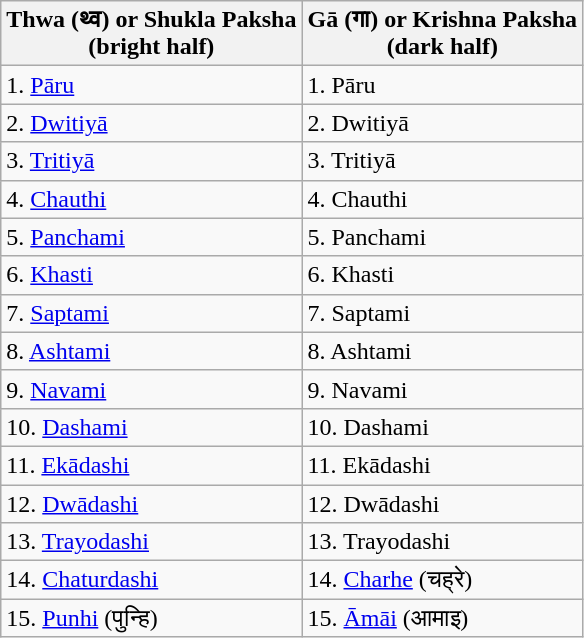<table class="wikitable">
<tr>
<th>Thwa (थ्व) or Shukla Paksha<br>(bright half)</th>
<th>Gā (गा) or Krishna Paksha<br>(dark half)</th>
</tr>
<tr>
<td>1. <a href='#'>Pāru</a></td>
<td>1. Pāru</td>
</tr>
<tr>
<td>2. <a href='#'>Dwitiyā</a></td>
<td>2. Dwitiyā</td>
</tr>
<tr>
<td>3. <a href='#'>Tritiyā</a></td>
<td>3. Tritiyā</td>
</tr>
<tr>
<td>4. <a href='#'>Chauthi</a></td>
<td>4. Chauthi</td>
</tr>
<tr>
<td>5. <a href='#'>Panchami</a></td>
<td>5. Panchami</td>
</tr>
<tr>
<td>6. <a href='#'>Khasti</a></td>
<td>6. Khasti</td>
</tr>
<tr>
<td>7. <a href='#'>Saptami</a></td>
<td>7. Saptami</td>
</tr>
<tr>
<td>8. <a href='#'>Ashtami</a></td>
<td>8. Ashtami</td>
</tr>
<tr>
<td>9. <a href='#'>Navami</a></td>
<td>9. Navami</td>
</tr>
<tr>
<td>10. <a href='#'>Dashami</a></td>
<td>10. Dashami</td>
</tr>
<tr>
<td>11. <a href='#'>Ekādashi</a></td>
<td>11. Ekādashi</td>
</tr>
<tr>
<td>12. <a href='#'>Dwādashi</a></td>
<td>12. Dwādashi</td>
</tr>
<tr>
<td>13. <a href='#'>Trayodashi</a></td>
<td>13. Trayodashi</td>
</tr>
<tr>
<td>14. <a href='#'>Chaturdashi</a></td>
<td>14. <a href='#'>Charhe</a> (चह्रे)</td>
</tr>
<tr>
<td>15. <a href='#'>Punhi</a> (पुन्हि)</td>
<td>15. <a href='#'>Āmāi</a> (आमाइ)</td>
</tr>
</table>
